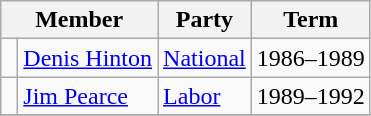<table class="wikitable">
<tr>
<th colspan="2">Member</th>
<th>Party</th>
<th>Term</th>
</tr>
<tr>
<td> </td>
<td><a href='#'>Denis Hinton</a></td>
<td><a href='#'>National</a></td>
<td>1986–1989</td>
</tr>
<tr>
<td> </td>
<td><a href='#'>Jim Pearce</a></td>
<td><a href='#'>Labor</a></td>
<td>1989–1992</td>
</tr>
<tr>
</tr>
</table>
